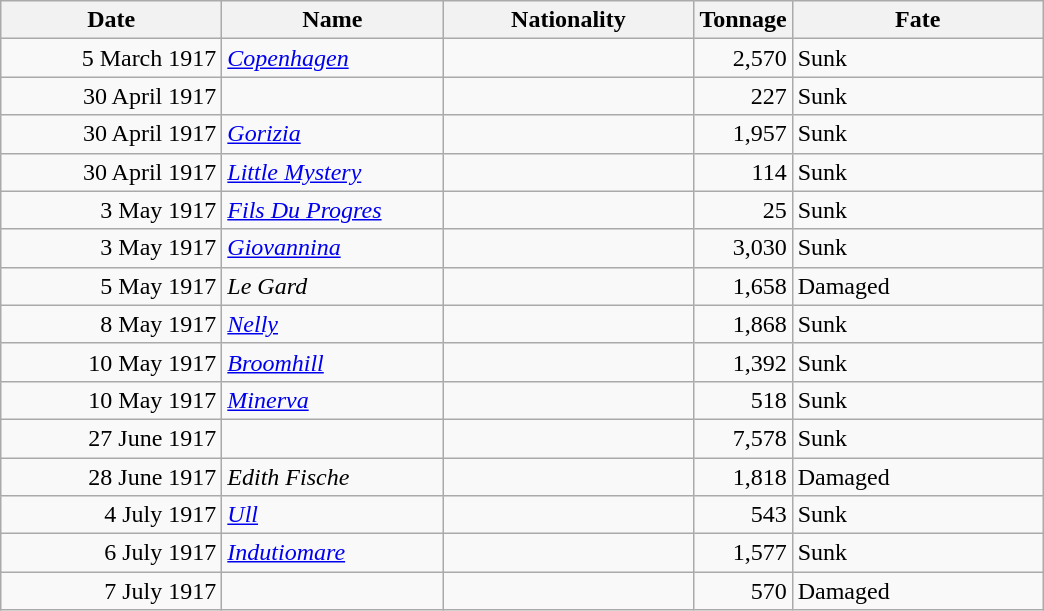<table class="wikitable sortable">
<tr>
<th width="140px">Date</th>
<th width="140px">Name</th>
<th width="160px">Nationality</th>
<th width="25px">Tonnage</th>
<th width="160px">Fate</th>
</tr>
<tr>
<td align="right">5 March 1917</td>
<td align="left"><a href='#'><em>Copenhagen</em></a></td>
<td align="left"></td>
<td align="right">2,570</td>
<td align="left">Sunk</td>
</tr>
<tr>
<td align="right">30 April 1917</td>
<td align="left"></td>
<td align="left"></td>
<td align="right">227</td>
<td align="left">Sunk</td>
</tr>
<tr>
<td align="right">30 April 1917</td>
<td align="left"><a href='#'><em>Gorizia</em></a></td>
<td align="left"></td>
<td align="right">1,957</td>
<td align="left">Sunk</td>
</tr>
<tr>
<td align="right">30 April 1917</td>
<td align="left"><a href='#'><em>Little Mystery</em></a></td>
<td align="left"></td>
<td align="right">114</td>
<td align="left">Sunk</td>
</tr>
<tr>
<td align="right">3 May 1917</td>
<td align="left"><a href='#'><em>Fils Du Progres</em></a></td>
<td align="left"></td>
<td align="right">25</td>
<td align="left">Sunk</td>
</tr>
<tr>
<td align="right">3 May 1917</td>
<td align="left"><a href='#'><em>Giovannina</em></a></td>
<td align="left"></td>
<td align="right">3,030</td>
<td align="left">Sunk</td>
</tr>
<tr>
<td align="right">5 May 1917</td>
<td align="left"><em>Le Gard</em></td>
<td align="left"></td>
<td align="right">1,658</td>
<td align="left">Damaged</td>
</tr>
<tr>
<td align="right">8 May 1917</td>
<td align="left"><a href='#'><em>Nelly</em></a></td>
<td align="left"></td>
<td align="right">1,868</td>
<td align="left">Sunk</td>
</tr>
<tr>
<td align="right">10 May 1917</td>
<td align="left"><a href='#'><em>Broomhill</em></a></td>
<td align="left"></td>
<td align="right">1,392</td>
<td align="left">Sunk</td>
</tr>
<tr>
<td align="right">10 May 1917</td>
<td align="left"><a href='#'><em>Minerva</em></a></td>
<td align="left"></td>
<td align="right">518</td>
<td align="left">Sunk</td>
</tr>
<tr>
<td align="right">27 June 1917</td>
<td align="left"></td>
<td align="left"></td>
<td align="right">7,578</td>
<td align="left">Sunk</td>
</tr>
<tr>
<td align="right">28 June 1917</td>
<td align="left"><em>Edith Fische</em></td>
<td align="left"></td>
<td align="right">1,818</td>
<td align="left">Damaged</td>
</tr>
<tr>
<td align="right">4 July 1917</td>
<td align="left"><a href='#'><em>Ull</em></a></td>
<td align="left"></td>
<td align="right">543</td>
<td align="left">Sunk</td>
</tr>
<tr>
<td align="right">6 July 1917</td>
<td align="left"><a href='#'><em>Indutiomare</em></a></td>
<td align="left"></td>
<td align="right">1,577</td>
<td align="left">Sunk</td>
</tr>
<tr>
<td align="right">7 July 1917</td>
<td align="left"></td>
<td align="left"></td>
<td align="right">570</td>
<td align="left">Damaged</td>
</tr>
</table>
